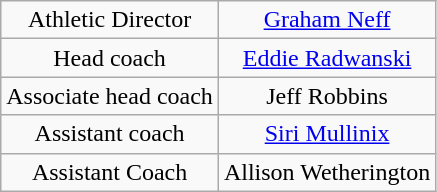<table class="wikitable" style="text-align:center;">
<tr>
<td>Athletic Director</td>
<td> <a href='#'>Graham Neff</a></td>
</tr>
<tr>
<td>Head coach</td>
<td> <a href='#'>Eddie Radwanski</a></td>
</tr>
<tr>
<td>Associate head coach</td>
<td> Jeff Robbins</td>
</tr>
<tr>
<td>Assistant coach</td>
<td> <a href='#'>Siri Mullinix</a></td>
</tr>
<tr>
<td>Assistant Coach</td>
<td> Allison Wetherington</td>
</tr>
</table>
